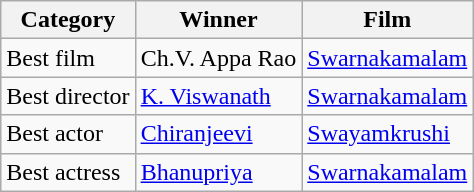<table class="wikitable">
<tr>
<th>Category</th>
<th>Winner</th>
<th>Film</th>
</tr>
<tr>
<td>Best film</td>
<td>Ch.V. Appa Rao</td>
<td><a href='#'>Swarnakamalam</a></td>
</tr>
<tr>
<td>Best director</td>
<td><a href='#'>K. Viswanath</a></td>
<td><a href='#'>Swarnakamalam</a></td>
</tr>
<tr>
<td>Best actor</td>
<td><a href='#'>Chiranjeevi</a></td>
<td><a href='#'>Swayamkrushi</a></td>
</tr>
<tr>
<td>Best actress</td>
<td><a href='#'>Bhanupriya</a></td>
<td><a href='#'>Swarnakamalam</a></td>
</tr>
</table>
